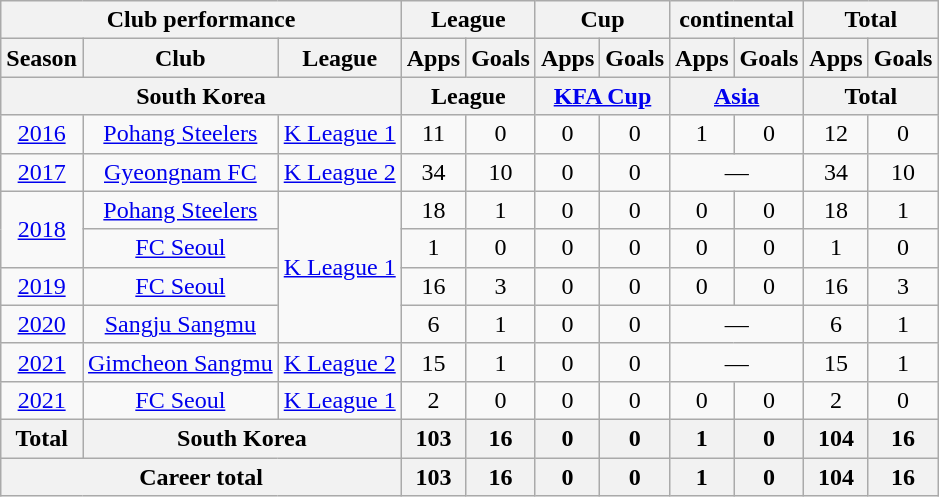<table class="wikitable" style="text-align:center">
<tr>
<th colspan=3>Club performance</th>
<th colspan=2>League</th>
<th colspan=2>Cup</th>
<th colspan=2>continental</th>
<th colspan=2>Total</th>
</tr>
<tr>
<th>Season</th>
<th>Club</th>
<th>League</th>
<th>Apps</th>
<th>Goals</th>
<th>Apps</th>
<th>Goals</th>
<th>Apps</th>
<th>Goals</th>
<th>Apps</th>
<th>Goals</th>
</tr>
<tr>
<th colspan=3>South Korea</th>
<th colspan=2>League</th>
<th colspan=2><a href='#'>KFA Cup</a></th>
<th colspan=2><a href='#'>Asia</a></th>
<th colspan=2>Total</th>
</tr>
<tr>
<td><a href='#'>2016</a></td>
<td><a href='#'>Pohang Steelers</a></td>
<td><a href='#'>K League 1</a></td>
<td>11</td>
<td>0</td>
<td>0</td>
<td>0</td>
<td>1</td>
<td>0</td>
<td>12</td>
<td>0</td>
</tr>
<tr>
<td><a href='#'>2017</a></td>
<td><a href='#'>Gyeongnam FC</a></td>
<td><a href='#'>K League 2</a></td>
<td>34</td>
<td>10</td>
<td>0</td>
<td>0</td>
<td colspan=2>—</td>
<td>34</td>
<td>10</td>
</tr>
<tr>
<td rowspan=2><a href='#'>2018</a></td>
<td><a href='#'>Pohang Steelers</a></td>
<td rowspan=4><a href='#'>K League 1</a></td>
<td>18</td>
<td>1</td>
<td>0</td>
<td>0</td>
<td>0</td>
<td>0</td>
<td>18</td>
<td>1</td>
</tr>
<tr>
<td><a href='#'>FC Seoul</a></td>
<td>1</td>
<td>0</td>
<td>0</td>
<td>0</td>
<td>0</td>
<td>0</td>
<td>1</td>
<td>0</td>
</tr>
<tr>
<td><a href='#'>2019</a></td>
<td><a href='#'>FC Seoul</a></td>
<td>16</td>
<td>3</td>
<td>0</td>
<td>0</td>
<td>0</td>
<td>0</td>
<td>16</td>
<td>3</td>
</tr>
<tr>
<td><a href='#'>2020</a></td>
<td><a href='#'>Sangju Sangmu</a></td>
<td>6</td>
<td>1</td>
<td>0</td>
<td>0</td>
<td colspan=2>—</td>
<td>6</td>
<td>1</td>
</tr>
<tr>
<td><a href='#'>2021</a></td>
<td><a href='#'>Gimcheon Sangmu</a></td>
<td><a href='#'>K League 2</a></td>
<td>15</td>
<td>1</td>
<td>0</td>
<td>0</td>
<td colspan=2>—</td>
<td>15</td>
<td>1</td>
</tr>
<tr>
<td><a href='#'>2021</a></td>
<td><a href='#'>FC Seoul</a></td>
<td><a href='#'>K League 1</a></td>
<td>2</td>
<td>0</td>
<td>0</td>
<td>0</td>
<td>0</td>
<td>0</td>
<td>2</td>
<td>0</td>
</tr>
<tr>
<th>Total</th>
<th colspan=2>South Korea</th>
<th>103</th>
<th>16</th>
<th>0</th>
<th>0</th>
<th>1</th>
<th>0</th>
<th>104</th>
<th>16</th>
</tr>
<tr>
<th colspan=3>Career total</th>
<th>103</th>
<th>16</th>
<th>0</th>
<th>0</th>
<th>1</th>
<th>0</th>
<th>104</th>
<th>16</th>
</tr>
</table>
